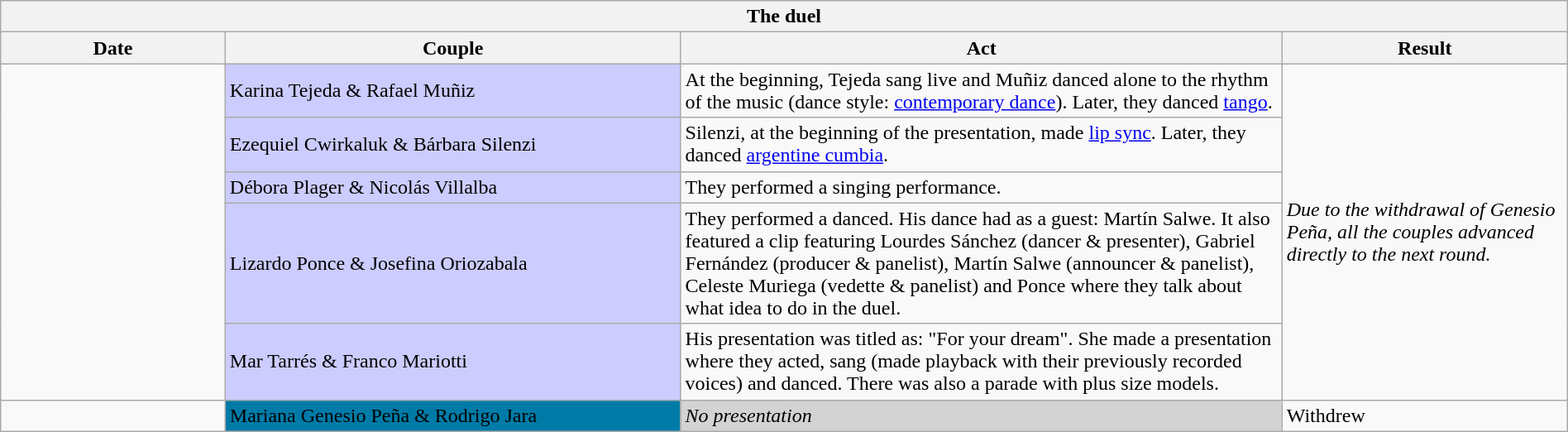<table class="wikitable collapsible collapsed" style="text-align: align; width: 100%;">
<tr>
<th colspan="11" style="with: 100%;" align="center">The duel</th>
</tr>
<tr>
<th width=85>Date</th>
<th width=180>Couple</th>
<th width=240>Act</th>
<th width=110>Result</th>
</tr>
<tr>
<td rowspan="5"></td>
<td bgcolor="#CCCCFF">Karina Tejeda & Rafael Muñiz</td>
<td>At the beginning, Tejeda sang live and Muñiz danced alone to the rhythm of the music (dance style: <a href='#'>contemporary dance</a>). Later, they danced <a href='#'>tango</a>.<br></td>
<td rowspan="5"><em>Due to the withdrawal of Genesio Peña, all the couples advanced directly to the next round.</em></td>
</tr>
<tr>
<td bgcolor="#CCCCFF">Ezequiel Cwirkaluk & Bárbara Silenzi</td>
<td>Silenzi, at the beginning of the presentation, made <a href='#'>lip sync</a>. Later, they danced <a href='#'>argentine cumbia</a>.<br></td>
</tr>
<tr>
<td bgcolor="#CCCCFF">Débora Plager & Nicolás Villalba</td>
<td>They performed a singing performance.<br></td>
</tr>
<tr>
<td bgcolor="#CCCCFF">Lizardo Ponce & Josefina Oriozabala</td>
<td>They performed a danced. His dance had as a guest: Martín Salwe. It also featured a clip featuring Lourdes Sánchez (dancer & presenter), Gabriel Fernández (producer & panelist), Martín Salwe (announcer & panelist), Celeste Muriega (vedette & panelist) and Ponce where they talk about what idea to do in the duel.<br></td>
</tr>
<tr>
<td bgcolor="#CCCCFF">Mar Tarrés & Franco Mariotti</td>
<td>His presentation was titled as: "For your dream". She made a presentation where they acted, sang (made playback with their previously recorded voices) and danced. There was also a parade with plus size models.<br></td>
</tr>
<tr>
<td></td>
<td bgcolor="#007BA7">Mariana Genesio Peña & Rodrigo Jara</td>
<td bgcolor="lightgrey"><em>No presentation</em></td>
<td>Withdrew</td>
</tr>
</table>
